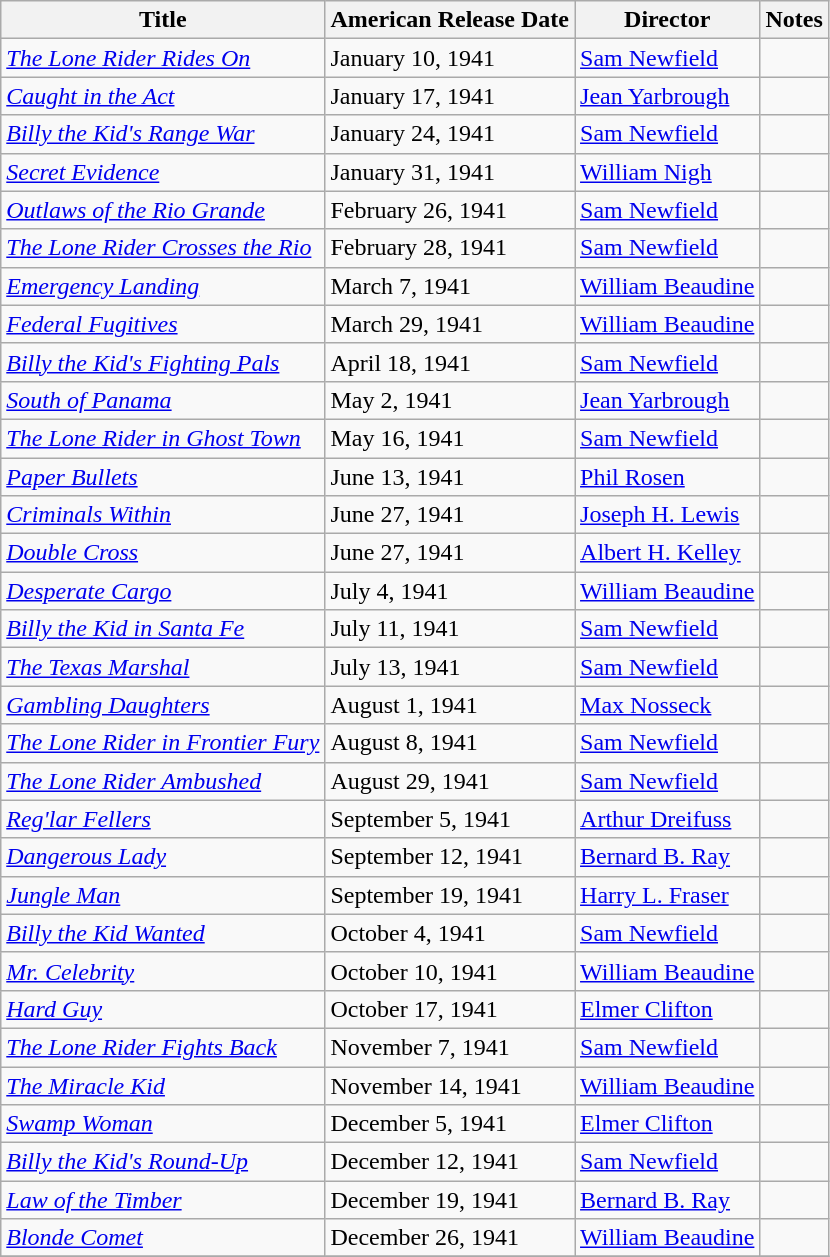<table class="wikitable sortable">
<tr>
<th>Title</th>
<th>American Release Date</th>
<th>Director</th>
<th>Notes</th>
</tr>
<tr>
<td><em><a href='#'>The Lone Rider Rides On </a></em></td>
<td>January 10, 1941</td>
<td><a href='#'>Sam Newfield</a></td>
<td></td>
</tr>
<tr>
<td><em><a href='#'>Caught in the Act</a></em></td>
<td>January 17, 1941</td>
<td><a href='#'>Jean Yarbrough</a></td>
<td></td>
</tr>
<tr>
<td><em><a href='#'>Billy the Kid's Range War</a></em></td>
<td>January 24, 1941</td>
<td><a href='#'>Sam Newfield</a></td>
<td></td>
</tr>
<tr>
<td><em><a href='#'>Secret Evidence</a></em></td>
<td>January 31, 1941</td>
<td><a href='#'>William Nigh</a></td>
<td></td>
</tr>
<tr>
<td><em><a href='#'>Outlaws of the Rio Grande</a></em></td>
<td>February 26, 1941</td>
<td><a href='#'>Sam Newfield</a></td>
<td></td>
</tr>
<tr>
<td><em><a href='#'>The Lone Rider Crosses the Rio</a></em></td>
<td>February 28, 1941</td>
<td><a href='#'>Sam Newfield</a></td>
<td></td>
</tr>
<tr>
<td><em><a href='#'>Emergency Landing</a></em></td>
<td>March 7, 1941</td>
<td><a href='#'>William Beaudine</a></td>
<td></td>
</tr>
<tr>
<td><em><a href='#'>Federal Fugitives</a></em></td>
<td>March 29, 1941</td>
<td><a href='#'>William Beaudine</a></td>
<td></td>
</tr>
<tr>
<td><em><a href='#'>Billy the Kid's Fighting Pals</a></em></td>
<td>April 18, 1941</td>
<td><a href='#'>Sam Newfield</a></td>
<td></td>
</tr>
<tr>
<td><em><a href='#'>South of Panama</a></em></td>
<td>May 2, 1941</td>
<td><a href='#'>Jean Yarbrough</a></td>
<td></td>
</tr>
<tr>
<td><em><a href='#'>The Lone Rider in Ghost Town</a></em></td>
<td>May 16, 1941</td>
<td><a href='#'>Sam Newfield</a></td>
<td></td>
</tr>
<tr>
<td><em><a href='#'>Paper Bullets</a></em></td>
<td>June 13, 1941</td>
<td><a href='#'>Phil Rosen</a></td>
<td></td>
</tr>
<tr>
<td><em><a href='#'>Criminals Within</a></em></td>
<td>June 27, 1941</td>
<td><a href='#'>Joseph H. Lewis</a></td>
<td></td>
</tr>
<tr>
<td><em><a href='#'>Double Cross</a></em></td>
<td>June 27, 1941</td>
<td><a href='#'>Albert H. Kelley</a></td>
<td></td>
</tr>
<tr>
<td><em><a href='#'>Desperate Cargo</a></em></td>
<td>July 4, 1941</td>
<td><a href='#'>William Beaudine</a></td>
<td></td>
</tr>
<tr>
<td><em><a href='#'>Billy the Kid in Santa Fe</a></em></td>
<td>July 11, 1941</td>
<td><a href='#'>Sam Newfield</a></td>
<td></td>
</tr>
<tr>
<td><em><a href='#'>The Texas Marshal</a></em></td>
<td>July 13, 1941</td>
<td><a href='#'>Sam Newfield</a></td>
<td></td>
</tr>
<tr>
<td><em><a href='#'>Gambling Daughters</a></em></td>
<td>August 1, 1941</td>
<td><a href='#'>Max Nosseck</a></td>
<td></td>
</tr>
<tr>
<td><em><a href='#'>The Lone Rider in Frontier Fury</a></em></td>
<td>August 8, 1941</td>
<td><a href='#'>Sam Newfield</a></td>
<td></td>
</tr>
<tr>
<td><em><a href='#'>The Lone Rider Ambushed</a></em></td>
<td>August 29, 1941</td>
<td><a href='#'>Sam Newfield</a></td>
<td></td>
</tr>
<tr>
<td><em><a href='#'>Reg'lar Fellers</a></em></td>
<td>September 5, 1941</td>
<td><a href='#'>Arthur Dreifuss</a></td>
<td></td>
</tr>
<tr>
<td><em><a href='#'>Dangerous Lady</a></em></td>
<td>September 12, 1941</td>
<td><a href='#'>Bernard B. Ray</a></td>
<td></td>
</tr>
<tr>
<td><em><a href='#'>Jungle Man</a></em></td>
<td>September 19, 1941</td>
<td><a href='#'>Harry L. Fraser</a></td>
<td></td>
</tr>
<tr>
<td><em><a href='#'>Billy the Kid Wanted</a></em></td>
<td>October 4, 1941</td>
<td><a href='#'>Sam Newfield</a></td>
<td></td>
</tr>
<tr>
<td><em><a href='#'>Mr. Celebrity</a></em></td>
<td>October 10, 1941</td>
<td><a href='#'>William Beaudine</a></td>
<td></td>
</tr>
<tr>
<td><em><a href='#'>Hard Guy</a></em></td>
<td>October 17, 1941</td>
<td><a href='#'>Elmer Clifton</a></td>
<td></td>
</tr>
<tr>
<td><em><a href='#'>The Lone Rider Fights Back</a></em></td>
<td>November 7, 1941</td>
<td><a href='#'>Sam Newfield</a></td>
<td></td>
</tr>
<tr>
<td><em><a href='#'>The Miracle Kid</a></em></td>
<td>November 14, 1941</td>
<td><a href='#'>William Beaudine</a></td>
<td></td>
</tr>
<tr>
<td><em><a href='#'>Swamp Woman</a></em></td>
<td>December 5, 1941</td>
<td><a href='#'>Elmer Clifton</a></td>
<td></td>
</tr>
<tr>
<td><em><a href='#'>Billy the Kid's Round-Up</a></em></td>
<td>December 12, 1941</td>
<td><a href='#'>Sam Newfield</a></td>
<td></td>
</tr>
<tr>
<td><em><a href='#'>Law of the Timber</a></em></td>
<td>December 19, 1941</td>
<td><a href='#'>Bernard B. Ray</a></td>
<td></td>
</tr>
<tr>
<td><em><a href='#'>Blonde Comet</a></em></td>
<td>December 26, 1941</td>
<td><a href='#'>William Beaudine</a></td>
<td></td>
</tr>
<tr>
</tr>
</table>
